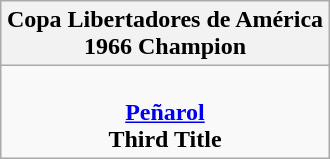<table class="wikitable" style="text-align: center; margin: 0 auto;">
<tr>
<th>Copa Libertadores de América<br>1966 Champion</th>
</tr>
<tr>
<td><br><strong><a href='#'>Peñarol</a></strong><br><strong>Third Title</strong></td>
</tr>
</table>
